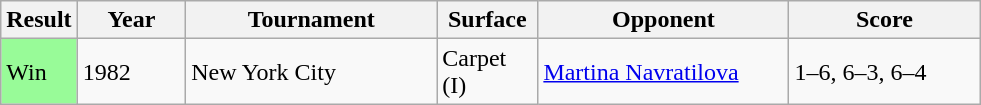<table class="wikitable">
<tr>
<th style="width:40px">Result</th>
<th style="width:65px">Year</th>
<th style="width:160px">Tournament</th>
<th style="width:60px">Surface</th>
<th style="width:160px">Opponent</th>
<th style="width:120px" class="unsortable">Score</th>
</tr>
<tr>
<td style="background:#98fb98;">Win</td>
<td>1982</td>
<td>New York City</td>
<td>Carpet (I)</td>
<td> <a href='#'>Martina Navratilova</a></td>
<td>1–6, 6–3, 6–4</td>
</tr>
</table>
